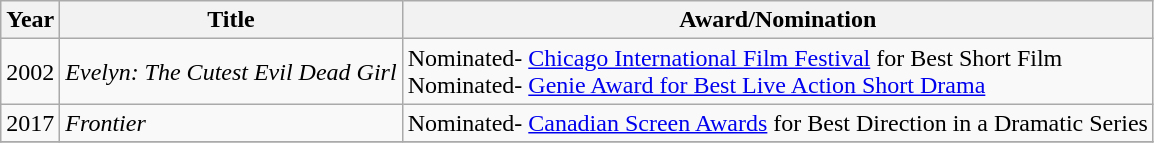<table class="wikitable">
<tr>
<th>Year</th>
<th>Title</th>
<th>Award/Nomination</th>
</tr>
<tr>
<td>2002</td>
<td><em>Evelyn: The Cutest Evil Dead Girl</em></td>
<td>Nominated- <a href='#'>Chicago International Film Festival</a> for Best Short Film<br>Nominated- <a href='#'>Genie Award for Best Live Action Short Drama</a></td>
</tr>
<tr>
<td>2017</td>
<td><em>Frontier</em></td>
<td>Nominated- <a href='#'>Canadian Screen Awards</a> for Best Direction in a Dramatic Series</td>
</tr>
<tr>
</tr>
</table>
